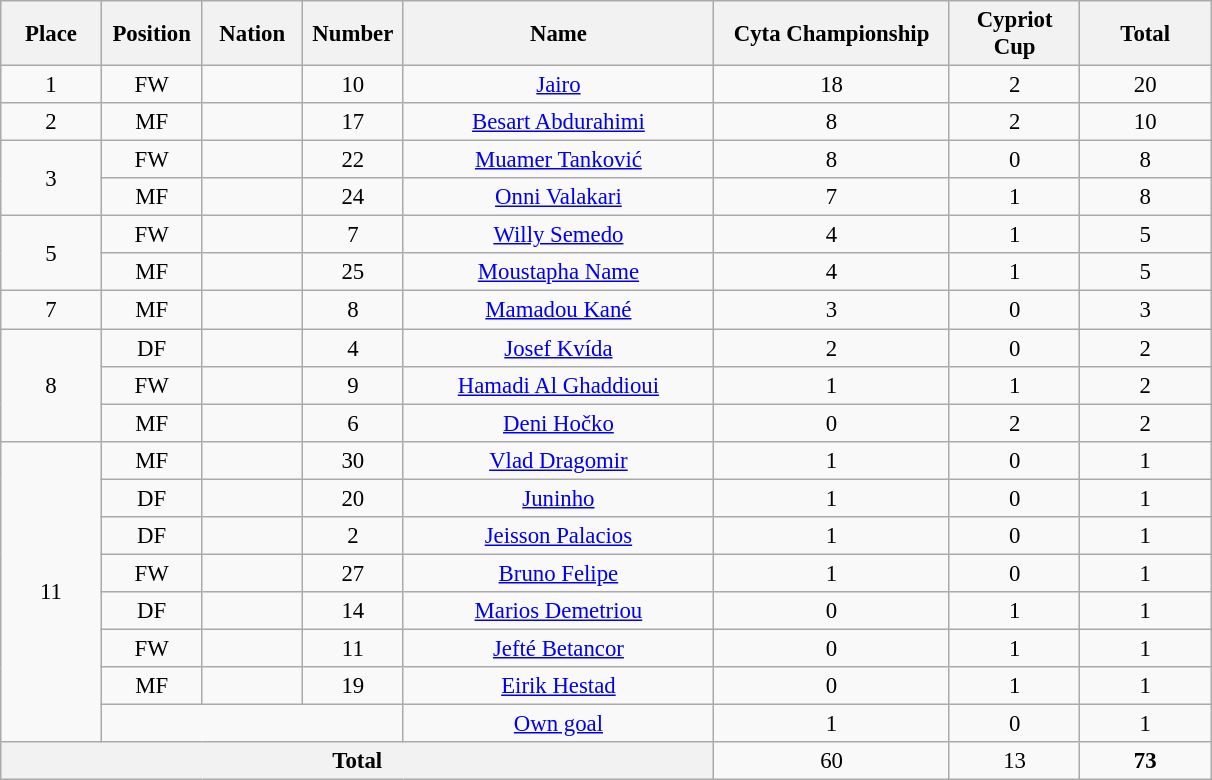<table class="wikitable" style="font-size: 95%; text-align: center;">
<tr>
<th width=60>Place</th>
<th width=60>Position</th>
<th width=60>Nation</th>
<th width=60>Number</th>
<th width=200>Name</th>
<th width=150>Cyta Championship</th>
<th width=80>Cypriot Cup</th>
<th width=80>Total</th>
</tr>
<tr>
<td>1</td>
<td>FW</td>
<td></td>
<td>10</td>
<td><a href='#'>Jairo</a></td>
<td>18</td>
<td>2</td>
<td>20</td>
</tr>
<tr>
<td>2</td>
<td>MF</td>
<td></td>
<td>17</td>
<td><a href='#'>Besart Abdurahimi</a></td>
<td>8</td>
<td>2</td>
<td>10</td>
</tr>
<tr>
<td rowspan="2">3</td>
<td>FW</td>
<td></td>
<td>22</td>
<td><a href='#'>Muamer Tanković</a></td>
<td>8</td>
<td>0</td>
<td>8</td>
</tr>
<tr>
<td>MF</td>
<td></td>
<td>24</td>
<td><a href='#'>Onni Valakari</a></td>
<td>7</td>
<td>1</td>
<td>8</td>
</tr>
<tr>
<td rowspan="2">5</td>
<td>FW</td>
<td></td>
<td>7</td>
<td><a href='#'>Willy Semedo</a></td>
<td>4</td>
<td>1</td>
<td>5</td>
</tr>
<tr>
<td>MF</td>
<td></td>
<td>25</td>
<td><a href='#'>Moustapha Name</a></td>
<td>4</td>
<td>1</td>
<td>5</td>
</tr>
<tr>
<td>7</td>
<td>MF</td>
<td></td>
<td>8</td>
<td><a href='#'>Mamadou Kané</a></td>
<td>3</td>
<td>0</td>
<td>3</td>
</tr>
<tr>
<td rowspan="3">8</td>
<td>DF</td>
<td></td>
<td>4</td>
<td><a href='#'>Josef Kvída</a></td>
<td>2</td>
<td>0</td>
<td>2</td>
</tr>
<tr>
<td>FW</td>
<td></td>
<td>9</td>
<td><a href='#'>Hamadi Al Ghaddioui</a></td>
<td>1</td>
<td>1</td>
<td>2</td>
</tr>
<tr>
<td>MF</td>
<td></td>
<td>6</td>
<td><a href='#'>Deni Hočko</a></td>
<td>0</td>
<td>2</td>
<td>2</td>
</tr>
<tr>
<td rowspan="8">11</td>
<td>MF</td>
<td></td>
<td>30</td>
<td><a href='#'>Vlad Dragomir</a></td>
<td>1</td>
<td>0</td>
<td>1</td>
</tr>
<tr>
<td>DF</td>
<td></td>
<td>20</td>
<td><a href='#'>Juninho</a></td>
<td>1</td>
<td>0</td>
<td>1</td>
</tr>
<tr>
<td>DF</td>
<td></td>
<td>2</td>
<td><a href='#'>Jeisson Palacios</a></td>
<td>1</td>
<td>0</td>
<td>1</td>
</tr>
<tr>
<td>FW</td>
<td></td>
<td>27</td>
<td><a href='#'>Bruno Felipe</a></td>
<td>1</td>
<td>0</td>
<td>1</td>
</tr>
<tr>
<td>DF</td>
<td></td>
<td>14</td>
<td><a href='#'>Marios Demetriou</a></td>
<td>0</td>
<td>1</td>
<td>1</td>
</tr>
<tr>
<td>FW</td>
<td></td>
<td>11</td>
<td><a href='#'>Jefté Betancor</a></td>
<td>0</td>
<td>1</td>
<td>1</td>
</tr>
<tr>
<td>MF</td>
<td></td>
<td>19</td>
<td><a href='#'>Eirik Hestad</a></td>
<td>0</td>
<td>1</td>
<td>1</td>
</tr>
<tr>
<td colspan="3"></td>
<td><a href='#'>Own goal</a></td>
<td>1</td>
<td>0</td>
<td>1</td>
</tr>
<tr>
<th colspan=5>Total</th>
<td>60</td>
<td>13</td>
<td><strong>73</strong></td>
</tr>
</table>
